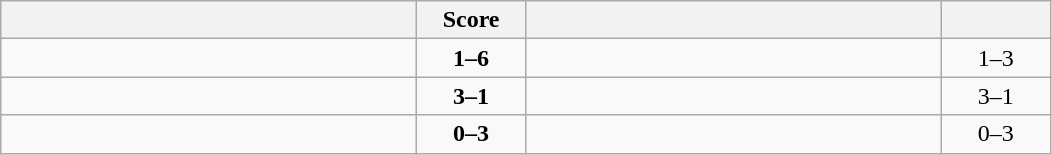<table class="wikitable" style="text-align: center; ">
<tr>
<th align="right" width="270"></th>
<th width="65">Score</th>
<th align="left" width="270"></th>
<th width="65"></th>
</tr>
<tr>
<td align="left"></td>
<td><strong>1–6</strong></td>
<td align="left"><strong></strong></td>
<td>1–3 <strong></strong></td>
</tr>
<tr>
<td align="left"><strong></strong></td>
<td><strong>3–1</strong></td>
<td align="left"></td>
<td>3–1 <strong></strong></td>
</tr>
<tr>
<td align="left"></td>
<td><strong>0–3</strong></td>
<td align="left"><strong></strong></td>
<td>0–3 <strong></strong></td>
</tr>
</table>
